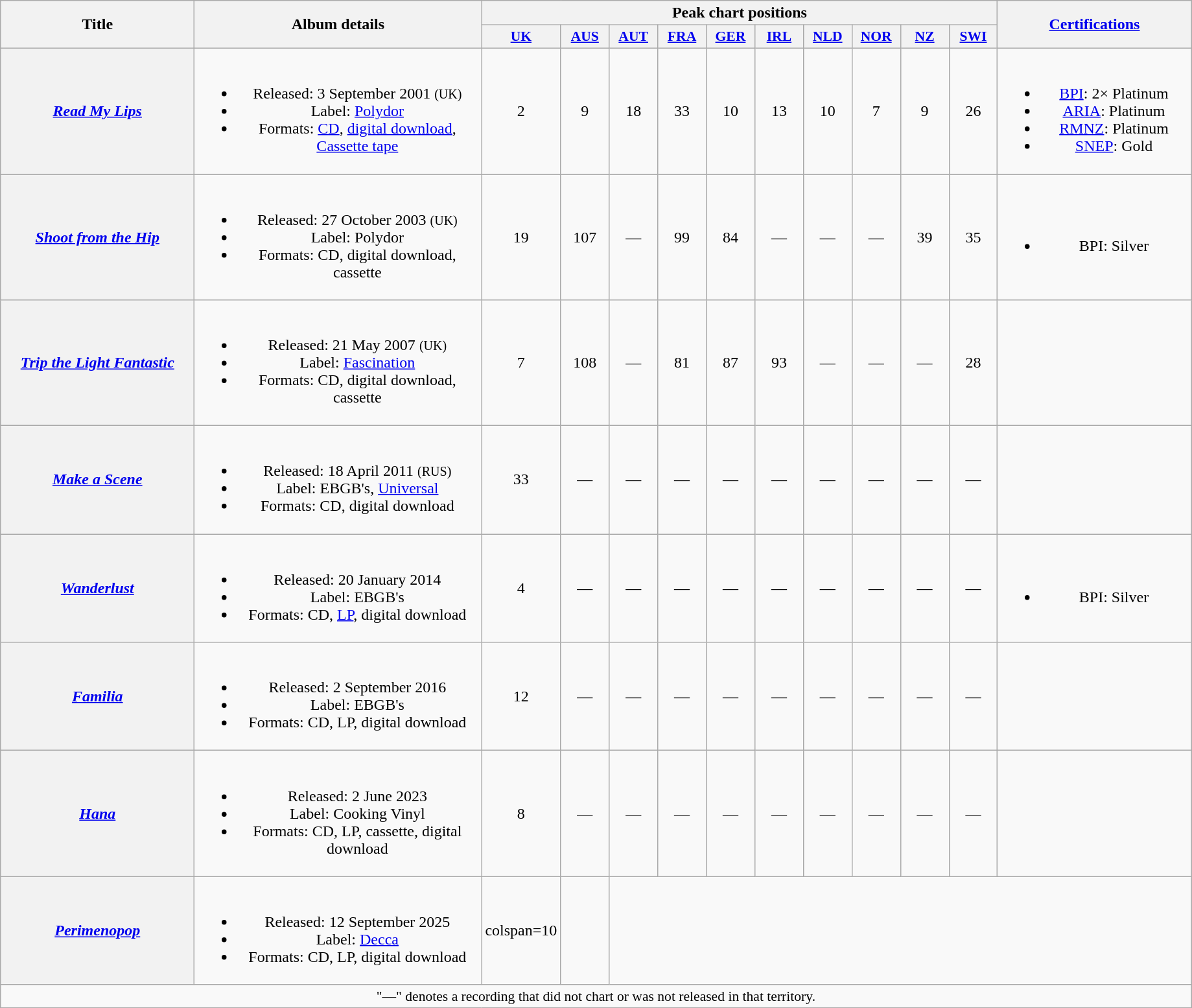<table class="wikitable plainrowheaders" style="text-align:center;">
<tr>
<th scope="col" rowspan="2" style="width:12em;">Title</th>
<th scope="col" rowspan="2" style="width:18em;">Album details</th>
<th scope="col" colspan="10">Peak chart positions</th>
<th scope="col" rowspan="2" style="width:12em;"><a href='#'>Certifications</a></th>
</tr>
<tr>
<th scope="col" style="width:3em;font-size:90%;"><a href='#'>UK</a><br></th>
<th scope="col" style="width:3em;font-size:90%;"><a href='#'>AUS</a><br></th>
<th scope="col" style="width:3em;font-size:90%;"><a href='#'>AUT</a><br></th>
<th scope="col" style="width:3em;font-size:90%;"><a href='#'>FRA</a><br></th>
<th scope="col" style="width:3em;font-size:90%;"><a href='#'>GER</a><br></th>
<th scope="col" style="width:3em;font-size:90%;"><a href='#'>IRL</a><br></th>
<th scope="col" style="width:3em;font-size:90%;"><a href='#'>NLD</a><br></th>
<th scope="col" style="width:3em;font-size:90%;"><a href='#'>NOR</a><br></th>
<th scope="col" style="width:3em;font-size:90%;"><a href='#'>NZ</a><br></th>
<th scope="col" style="width:3em;font-size:90%;"><a href='#'>SWI</a><br></th>
</tr>
<tr>
<th scope="row"><em><a href='#'>Read My Lips</a></em></th>
<td><br><ul><li>Released: 3 September 2001 <small>(UK)</small></li><li>Label: <a href='#'>Polydor</a></li><li>Formats: <a href='#'>CD</a>, <a href='#'>digital download</a>, <a href='#'>Cassette tape</a></li></ul></td>
<td>2</td>
<td>9</td>
<td>18</td>
<td>33</td>
<td>10</td>
<td>13</td>
<td>10</td>
<td>7</td>
<td>9</td>
<td>26</td>
<td><br><ul><li><a href='#'>BPI</a>: 2× Platinum</li><li><a href='#'>ARIA</a>: Platinum</li><li><a href='#'>RMNZ</a>: Platinum</li><li><a href='#'>SNEP</a>: Gold</li></ul></td>
</tr>
<tr>
<th scope="row"><em><a href='#'>Shoot from the Hip</a></em></th>
<td><br><ul><li>Released: 27 October 2003 <small>(UK)</small></li><li>Label: Polydor</li><li>Formats: CD, digital download, cassette</li></ul></td>
<td>19</td>
<td>107</td>
<td>—</td>
<td>99</td>
<td>84</td>
<td>—</td>
<td>—</td>
<td>—</td>
<td>39</td>
<td>35</td>
<td><br><ul><li>BPI: Silver</li></ul></td>
</tr>
<tr>
<th scope="row"><em><a href='#'>Trip the Light Fantastic</a></em></th>
<td><br><ul><li>Released: 21 May 2007 <small>(UK)</small></li><li>Label: <a href='#'>Fascination</a></li><li>Formats: CD, digital download, cassette</li></ul></td>
<td>7</td>
<td>108</td>
<td>—</td>
<td>81</td>
<td>87</td>
<td>93</td>
<td>—</td>
<td>—</td>
<td>—</td>
<td>28</td>
<td></td>
</tr>
<tr>
<th scope="row"><em><a href='#'>Make a Scene</a></em></th>
<td><br><ul><li>Released: 18 April 2011 <small>(RUS)</small></li><li>Label: EBGB's, <a href='#'>Universal</a></li><li>Formats: CD, digital download</li></ul></td>
<td>33</td>
<td>—</td>
<td>—</td>
<td>—</td>
<td>—</td>
<td>—</td>
<td>—</td>
<td>—</td>
<td>—</td>
<td>—</td>
<td></td>
</tr>
<tr>
<th scope="row"><em><a href='#'>Wanderlust</a></em></th>
<td><br><ul><li>Released: 20 January 2014</li><li>Label: EBGB's</li><li>Formats: CD, <a href='#'>LP</a>, digital download</li></ul></td>
<td>4</td>
<td>—</td>
<td>—</td>
<td>—</td>
<td>—</td>
<td>—</td>
<td>—</td>
<td>—</td>
<td>—</td>
<td>—</td>
<td><br><ul><li>BPI: Silver</li></ul></td>
</tr>
<tr>
<th scope="row"><em><a href='#'>Familia</a></em></th>
<td><br><ul><li>Released: 2 September 2016</li><li>Label: EBGB's</li><li>Formats: CD, LP, digital download</li></ul></td>
<td>12</td>
<td>—</td>
<td>—</td>
<td>—</td>
<td>—</td>
<td>—</td>
<td>—</td>
<td>—</td>
<td>—</td>
<td>—</td>
<td></td>
</tr>
<tr>
<th scope="row"><em><a href='#'>Hana</a></em></th>
<td><br><ul><li>Released: 2 June 2023</li><li>Label: Cooking Vinyl</li><li>Formats: CD, LP, cassette, digital download</li></ul></td>
<td>8</td>
<td>—</td>
<td>—</td>
<td>—</td>
<td>—</td>
<td>—</td>
<td>—</td>
<td>—</td>
<td>—</td>
<td>—</td>
<td></td>
</tr>
<tr>
<th scope="row"><em><a href='#'>Perimenopop</a></em></th>
<td><br><ul><li>Released: 12 September 2025</li><li>Label: <a href='#'>Decca</a></li><li>Formats: CD, LP, digital download</li></ul></td>
<td>colspan=10 </td>
<td></td>
</tr>
<tr>
<td colspan="14" style="font-size:90%">"—" denotes a recording that did not chart or was not released in that territory.</td>
</tr>
</table>
